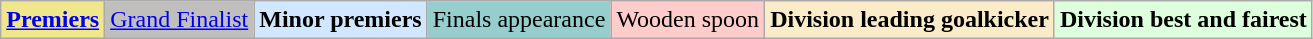<table class="wikitable">
<tr>
<td style=background:#F0E68C><strong><a href='#'>Premiers</a></strong></td>
<td style=background:#C0BFBD><a href='#'>Grand Finalist</a></td>
<td style=background:#D0E7FF><strong>Minor premiers</strong></td>
<td style=background:#96CDCD>Finals appearance</td>
<td style=background:#FFCCCC>Wooden spoon</td>
<td style=background:#FAECC8><strong>Division leading goalkicker</strong></td>
<td style=background:#DDFFDD><strong>Division best and fairest</strong></td>
</tr>
</table>
